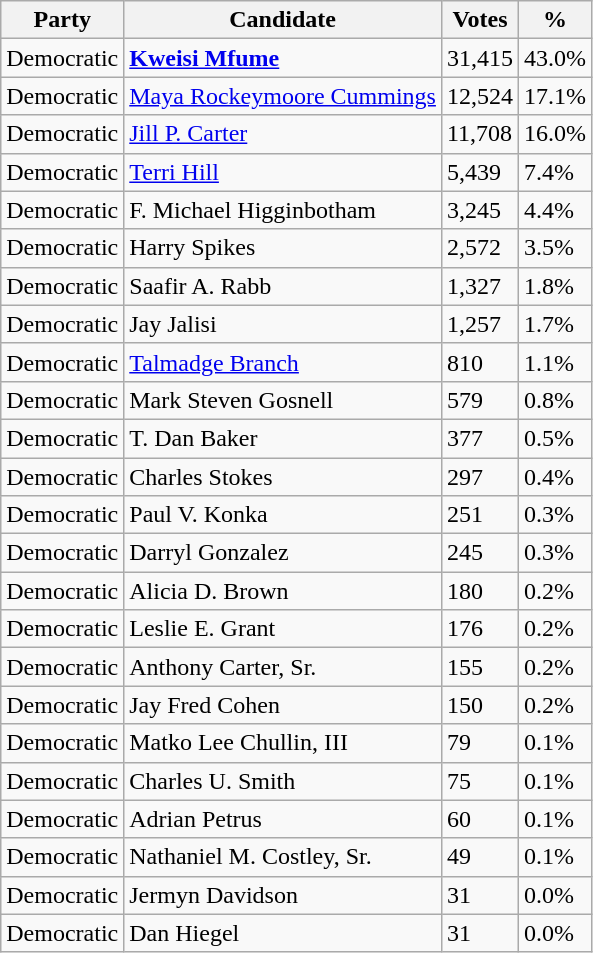<table class="wikitable">
<tr>
<th>Party</th>
<th>Candidate</th>
<th>Votes</th>
<th>%</th>
</tr>
<tr>
<td>Democratic</td>
<td><strong><a href='#'>Kweisi Mfume</a></strong></td>
<td>31,415</td>
<td>43.0%</td>
</tr>
<tr>
<td>Democratic</td>
<td><a href='#'>Maya Rockeymoore Cummings</a></td>
<td>12,524</td>
<td>17.1%</td>
</tr>
<tr>
<td>Democratic</td>
<td><a href='#'>Jill P. Carter</a></td>
<td>11,708</td>
<td>16.0%</td>
</tr>
<tr>
<td>Democratic</td>
<td><a href='#'>Terri Hill</a></td>
<td>5,439</td>
<td>7.4%</td>
</tr>
<tr>
<td>Democratic</td>
<td>F. Michael Higginbotham</td>
<td>3,245</td>
<td>4.4%</td>
</tr>
<tr>
<td>Democratic</td>
<td>Harry Spikes</td>
<td>2,572</td>
<td>3.5%</td>
</tr>
<tr>
<td>Democratic</td>
<td>Saafir A. Rabb</td>
<td>1,327</td>
<td>1.8%</td>
</tr>
<tr>
<td>Democratic</td>
<td>Jay Jalisi</td>
<td>1,257</td>
<td>1.7%</td>
</tr>
<tr>
<td>Democratic</td>
<td><a href='#'>Talmadge Branch</a></td>
<td>810</td>
<td>1.1%</td>
</tr>
<tr>
<td>Democratic</td>
<td>Mark Steven Gosnell</td>
<td>579</td>
<td>0.8%</td>
</tr>
<tr>
<td>Democratic</td>
<td>T. Dan Baker</td>
<td>377</td>
<td>0.5%</td>
</tr>
<tr>
<td>Democratic</td>
<td>Charles Stokes</td>
<td>297</td>
<td>0.4%</td>
</tr>
<tr>
<td>Democratic</td>
<td>Paul V. Konka</td>
<td>251</td>
<td>0.3%</td>
</tr>
<tr>
<td>Democratic</td>
<td>Darryl Gonzalez</td>
<td>245</td>
<td>0.3%</td>
</tr>
<tr>
<td>Democratic</td>
<td>Alicia D. Brown</td>
<td>180</td>
<td>0.2%</td>
</tr>
<tr>
<td>Democratic</td>
<td>Leslie E. Grant</td>
<td>176</td>
<td>0.2%</td>
</tr>
<tr>
<td>Democratic</td>
<td>Anthony Carter, Sr.</td>
<td>155</td>
<td>0.2%</td>
</tr>
<tr>
<td>Democratic</td>
<td>Jay Fred Cohen</td>
<td>150</td>
<td>0.2%</td>
</tr>
<tr>
<td>Democratic</td>
<td>Matko Lee Chullin, III</td>
<td>79</td>
<td>0.1%</td>
</tr>
<tr>
<td>Democratic</td>
<td>Charles U. Smith</td>
<td>75</td>
<td>0.1%</td>
</tr>
<tr>
<td>Democratic</td>
<td>Adrian Petrus</td>
<td>60</td>
<td>0.1%</td>
</tr>
<tr>
<td>Democratic</td>
<td>Nathaniel M. Costley, Sr.</td>
<td>49</td>
<td>0.1%</td>
</tr>
<tr>
<td>Democratic</td>
<td>Jermyn Davidson</td>
<td>31</td>
<td>0.0%</td>
</tr>
<tr>
<td>Democratic</td>
<td>Dan Hiegel</td>
<td>31</td>
<td>0.0%</td>
</tr>
</table>
